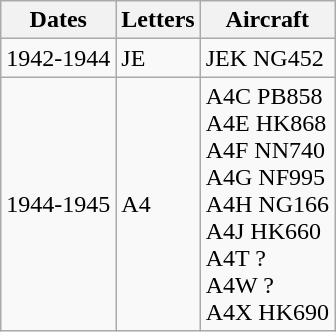<table class="wikitable">
<tr>
<th>Dates</th>
<th>Letters</th>
<th>Aircraft</th>
</tr>
<tr>
<td>1942-1944</td>
<td>JE</td>
<td>JEK NG452</td>
</tr>
<tr>
<td>1944-1945</td>
<td>A4</td>
<td>A4C PB858<br>A4E HK868<br>A4F NN740<br>A4G NF995<br>A4H NG166<br>A4J HK660<br>A4T ?<br>A4W ?<br>A4X HK690</td>
</tr>
</table>
